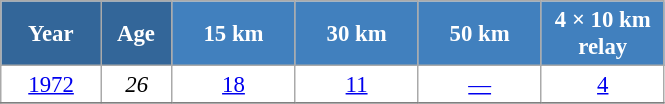<table class="wikitable" style="font-size:95%; text-align:center; border:grey solid 1px; border-collapse:collapse; background:#ffffff;">
<tr>
<th style="background-color:#369; color:white; width:60px;"> Year </th>
<th style="background-color:#369; color:white; width:40px;"> Age </th>
<th style="background-color:#4180be; color:white; width:75px;"> 15 km </th>
<th style="background-color:#4180be; color:white; width:75px;"> 30 km </th>
<th style="background-color:#4180be; color:white; width:75px;"> 50 km </th>
<th style="background-color:#4180be; color:white; width:75px;"> 4 × 10 km <br> relay </th>
</tr>
<tr>
<td><a href='#'>1972</a></td>
<td><em>26</em></td>
<td><a href='#'>18</a></td>
<td><a href='#'>11</a></td>
<td><a href='#'>—</a></td>
<td><a href='#'>4</a></td>
</tr>
<tr>
</tr>
</table>
